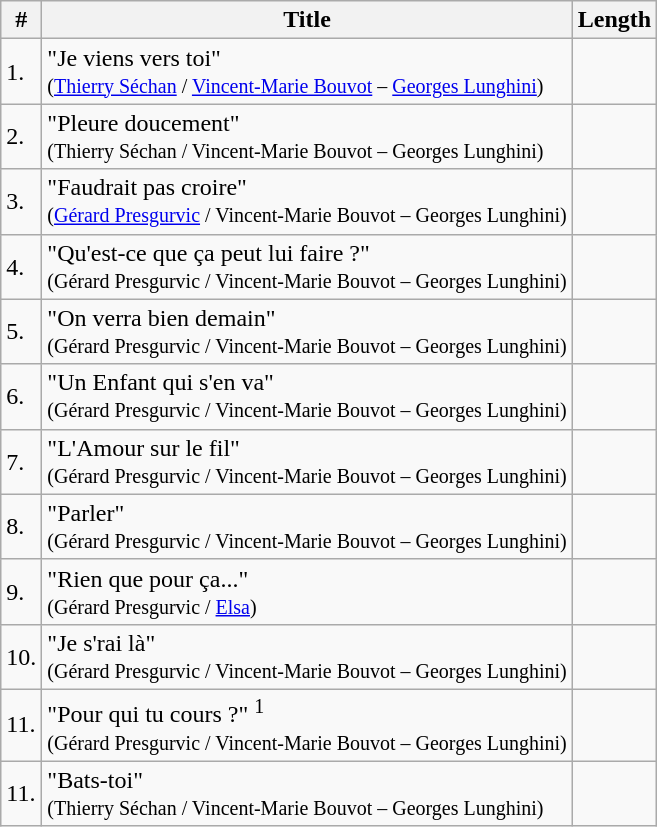<table class="wikitable" size=80%>
<tr>
<th>#</th>
<th>Title</th>
<th>Length</th>
</tr>
<tr>
<td>1.</td>
<td>"Je viens vers toi" <br><small>(<a href='#'>Thierry Séchan</a> / <a href='#'>Vincent-Marie Bouvot</a> – <a href='#'>Georges Lunghini</a>)</small></td>
<td></td>
</tr>
<tr>
<td>2.</td>
<td>"Pleure doucement" <br><small>(Thierry Séchan / Vincent-Marie Bouvot – Georges Lunghini)</small></td>
<td></td>
</tr>
<tr>
<td>3.</td>
<td>"Faudrait pas croire" <br><small>(<a href='#'>Gérard Presgurvic</a> / Vincent-Marie Bouvot – Georges Lunghini)</small></td>
<td></td>
</tr>
<tr>
<td>4.</td>
<td>"Qu'est-ce que ça peut lui faire ?" <br><small>(Gérard Presgurvic / Vincent-Marie Bouvot – Georges Lunghini)</small></td>
<td></td>
</tr>
<tr>
<td>5.</td>
<td>"On verra bien demain" <br><small>(Gérard Presgurvic / Vincent-Marie Bouvot – Georges Lunghini)</small></td>
<td></td>
</tr>
<tr>
<td>6.</td>
<td>"Un Enfant qui s'en va" <br><small>(Gérard Presgurvic / Vincent-Marie Bouvot – Georges Lunghini)</small></td>
<td></td>
</tr>
<tr>
<td>7.</td>
<td>"L'Amour sur le fil" <br><small>(Gérard Presgurvic / Vincent-Marie Bouvot – Georges Lunghini)</small></td>
<td></td>
</tr>
<tr>
<td>8.</td>
<td>"Parler" <br><small>(Gérard Presgurvic / Vincent-Marie Bouvot – Georges Lunghini)</small></td>
<td></td>
</tr>
<tr>
<td>9.</td>
<td>"Rien que pour ça..." <br><small>(Gérard Presgurvic / <a href='#'>Elsa</a>)</small></td>
<td></td>
</tr>
<tr>
<td>10.</td>
<td>"Je s'rai là" <br><small>(Gérard Presgurvic / Vincent-Marie Bouvot – Georges Lunghini)</small></td>
<td></td>
</tr>
<tr>
<td>11.</td>
<td>"Pour qui tu cours ?" <sup>1</sup> <br><small>(Gérard Presgurvic / Vincent-Marie Bouvot – Georges Lunghini)</small></td>
<td></td>
</tr>
<tr>
<td>11.</td>
<td>"Bats-toi" <br><small>(Thierry Séchan / Vincent-Marie Bouvot – Georges Lunghini)</small></td>
<td></td>
</tr>
</table>
